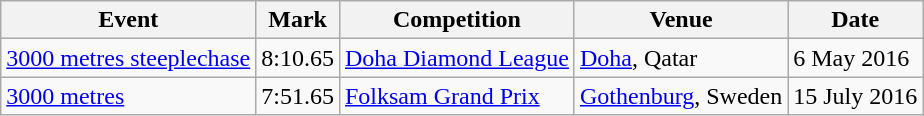<table class=wikitable>
<tr>
<th>Event</th>
<th>Mark</th>
<th>Competition</th>
<th>Venue</th>
<th>Date</th>
</tr>
<tr>
<td><a href='#'>3000 metres steeplechase</a></td>
<td>8:10.65</td>
<td><a href='#'>Doha Diamond League</a></td>
<td><a href='#'>Doha</a>, Qatar</td>
<td>6 May 2016</td>
</tr>
<tr>
<td><a href='#'>3000 metres</a></td>
<td>7:51.65</td>
<td><a href='#'>Folksam Grand Prix</a></td>
<td><a href='#'>Gothenburg</a>, Sweden</td>
<td>15 July 2016</td>
</tr>
</table>
